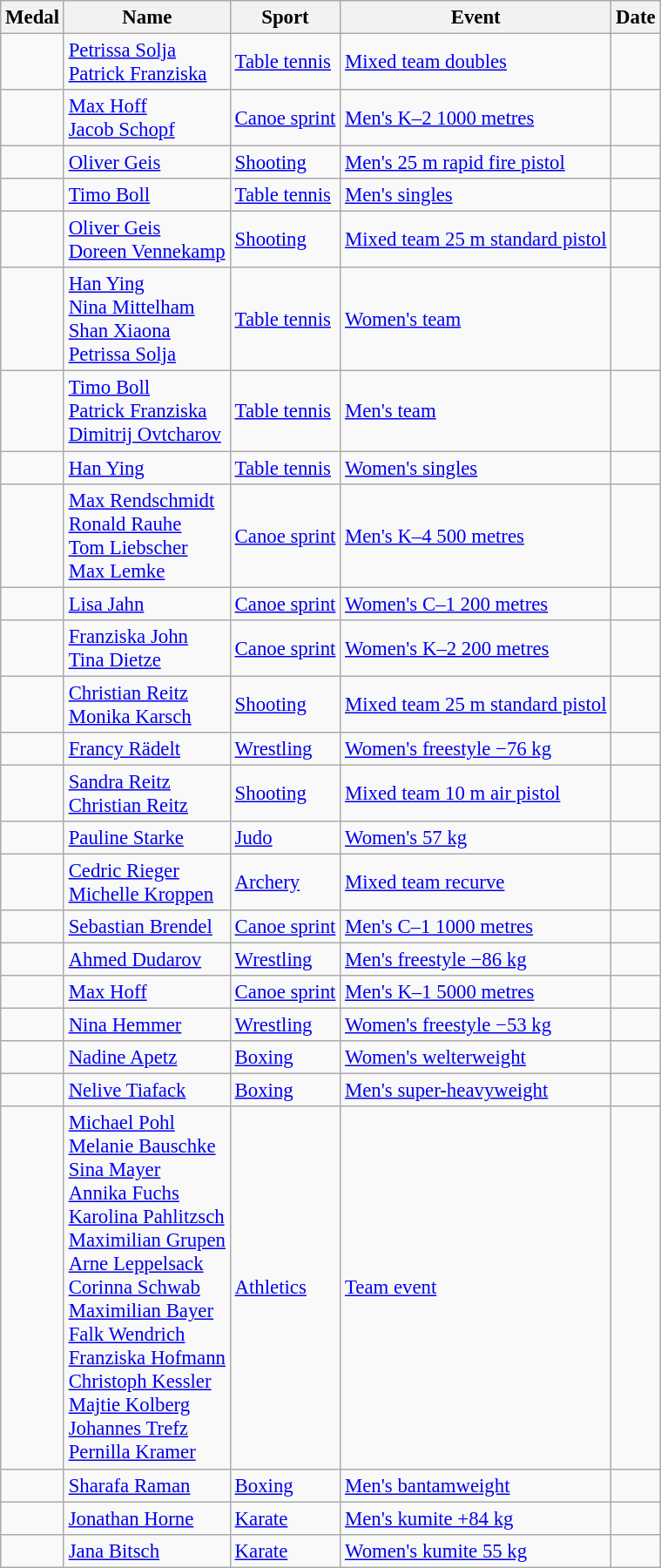<table class="wikitable sortable" style="font-size: 95%;">
<tr>
<th>Medal</th>
<th>Name</th>
<th>Sport</th>
<th>Event</th>
<th>Date</th>
</tr>
<tr>
<td></td>
<td><a href='#'>Petrissa Solja</a><br><a href='#'>Patrick Franziska</a></td>
<td><a href='#'>Table tennis</a></td>
<td><a href='#'>Mixed team doubles</a></td>
<td></td>
</tr>
<tr>
<td></td>
<td><a href='#'>Max Hoff</a><br><a href='#'>Jacob Schopf</a></td>
<td><a href='#'>Canoe sprint</a></td>
<td><a href='#'>Men's K–2 1000 metres</a></td>
<td></td>
</tr>
<tr>
<td></td>
<td><a href='#'>Oliver Geis</a></td>
<td><a href='#'>Shooting</a></td>
<td><a href='#'>Men's 25 m rapid fire pistol</a></td>
<td></td>
</tr>
<tr>
<td></td>
<td><a href='#'>Timo Boll</a></td>
<td><a href='#'>Table tennis</a></td>
<td><a href='#'>Men's singles</a></td>
<td></td>
</tr>
<tr>
<td></td>
<td><a href='#'>Oliver Geis</a><br><a href='#'>Doreen Vennekamp</a></td>
<td><a href='#'>Shooting</a></td>
<td><a href='#'>Mixed team 25 m standard pistol</a></td>
<td></td>
</tr>
<tr>
<td></td>
<td><a href='#'>Han Ying</a><br><a href='#'>Nina Mittelham</a><br><a href='#'>Shan Xiaona</a><br><a href='#'>Petrissa Solja</a></td>
<td><a href='#'>Table tennis</a></td>
<td><a href='#'>Women's team</a></td>
<td></td>
</tr>
<tr>
<td></td>
<td><a href='#'>Timo Boll</a><br><a href='#'>Patrick Franziska</a><br><a href='#'>Dimitrij Ovtcharov</a></td>
<td><a href='#'>Table tennis</a></td>
<td><a href='#'>Men's team</a></td>
<td></td>
</tr>
<tr>
<td></td>
<td><a href='#'>Han Ying</a></td>
<td><a href='#'>Table tennis</a></td>
<td><a href='#'>Women's singles</a></td>
<td></td>
</tr>
<tr>
<td></td>
<td><a href='#'>Max Rendschmidt</a><br><a href='#'>Ronald Rauhe</a><br><a href='#'>Tom Liebscher</a><br><a href='#'>Max Lemke</a></td>
<td><a href='#'>Canoe sprint</a></td>
<td><a href='#'>Men's K–4 500 metres</a></td>
<td></td>
</tr>
<tr>
<td></td>
<td><a href='#'>Lisa Jahn</a></td>
<td><a href='#'>Canoe sprint</a></td>
<td><a href='#'>Women's C–1 200 metres</a></td>
<td></td>
</tr>
<tr>
<td></td>
<td><a href='#'>Franziska John</a><br><a href='#'>Tina Dietze</a></td>
<td><a href='#'>Canoe sprint</a></td>
<td><a href='#'>Women's K–2 200 metres</a></td>
<td></td>
</tr>
<tr>
<td></td>
<td><a href='#'>Christian Reitz</a><br><a href='#'>Monika Karsch</a></td>
<td><a href='#'>Shooting</a></td>
<td><a href='#'>Mixed team 25 m standard pistol</a></td>
<td></td>
</tr>
<tr>
<td></td>
<td><a href='#'>Francy Rädelt</a></td>
<td><a href='#'>Wrestling</a></td>
<td><a href='#'>Women's freestyle −76 kg</a></td>
<td></td>
</tr>
<tr>
<td></td>
<td><a href='#'>Sandra Reitz</a><br><a href='#'>Christian Reitz</a></td>
<td><a href='#'>Shooting</a></td>
<td><a href='#'>Mixed team 10 m air pistol</a></td>
<td></td>
</tr>
<tr>
<td></td>
<td><a href='#'>Pauline Starke</a></td>
<td><a href='#'>Judo</a></td>
<td><a href='#'>Women's 57 kg</a></td>
<td></td>
</tr>
<tr>
<td></td>
<td><a href='#'>Cedric Rieger</a><br><a href='#'>Michelle Kroppen</a></td>
<td><a href='#'>Archery</a></td>
<td><a href='#'>Mixed team recurve</a></td>
<td></td>
</tr>
<tr>
<td></td>
<td><a href='#'>Sebastian Brendel</a></td>
<td><a href='#'>Canoe sprint</a></td>
<td><a href='#'>Men's C–1 1000 metres</a></td>
<td></td>
</tr>
<tr>
<td></td>
<td><a href='#'>Ahmed Dudarov</a></td>
<td><a href='#'>Wrestling</a></td>
<td><a href='#'>Men's freestyle −86 kg</a></td>
<td></td>
</tr>
<tr>
<td></td>
<td><a href='#'>Max Hoff</a></td>
<td><a href='#'>Canoe sprint</a></td>
<td><a href='#'>Men's K–1 5000 metres</a></td>
<td></td>
</tr>
<tr>
<td></td>
<td><a href='#'>Nina Hemmer</a></td>
<td><a href='#'>Wrestling</a></td>
<td><a href='#'>Women's freestyle −53 kg</a></td>
<td></td>
</tr>
<tr>
<td></td>
<td><a href='#'>Nadine Apetz</a></td>
<td><a href='#'>Boxing</a></td>
<td><a href='#'>Women's welterweight</a></td>
<td></td>
</tr>
<tr>
<td></td>
<td><a href='#'>Nelive Tiafack</a></td>
<td><a href='#'>Boxing</a></td>
<td><a href='#'>Men's super-heavyweight</a></td>
<td></td>
</tr>
<tr>
<td></td>
<td><a href='#'>Michael Pohl</a><br><a href='#'>Melanie Bauschke</a><br><a href='#'>Sina Mayer</a><br><a href='#'>Annika Fuchs</a><br><a href='#'>Karolina Pahlitzsch</a><br><a href='#'>Maximilian Grupen</a><br><a href='#'>Arne Leppelsack</a><br><a href='#'>Corinna Schwab</a><br><a href='#'>Maximilian Bayer</a><br><a href='#'>Falk Wendrich</a><br><a href='#'>Franziska Hofmann</a><br><a href='#'>Christoph Kessler</a><br><a href='#'>Majtie Kolberg</a><br><a href='#'>Johannes Trefz</a><br><a href='#'>Pernilla Kramer</a></td>
<td><a href='#'>Athletics</a></td>
<td><a href='#'>Team event</a></td>
<td></td>
</tr>
<tr>
<td></td>
<td><a href='#'>Sharafa Raman</a></td>
<td><a href='#'>Boxing</a></td>
<td><a href='#'>Men's bantamweight</a></td>
<td></td>
</tr>
<tr>
<td></td>
<td><a href='#'>Jonathan Horne</a></td>
<td><a href='#'>Karate</a></td>
<td><a href='#'>Men's kumite +84 kg</a></td>
<td></td>
</tr>
<tr>
<td></td>
<td><a href='#'>Jana Bitsch</a></td>
<td><a href='#'>Karate</a></td>
<td><a href='#'>Women's kumite 55 kg</a></td>
<td></td>
</tr>
</table>
